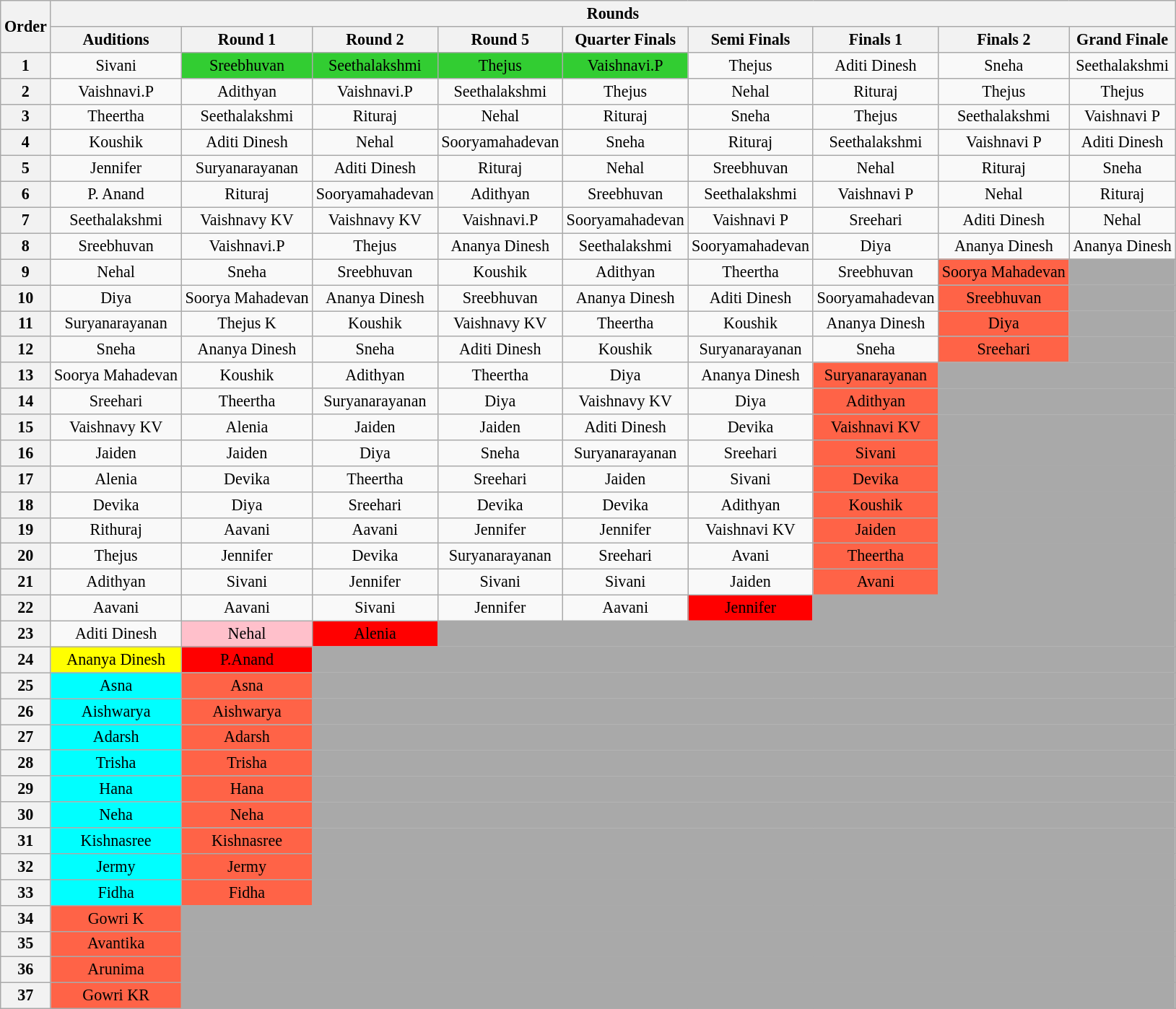<table class="wikitable" style="text-align:center; font-size:92%">
<tr>
<th rowspan=2>Order</th>
<th colspan="16">Rounds</th>
</tr>
<tr>
<th>Auditions</th>
<th>Round 1</th>
<th>Round 2</th>
<th>Round 5</th>
<th>Quarter Finals</th>
<th>Semi Finals</th>
<th>Finals 1</th>
<th>Finals 2</th>
<th>Grand Finale</th>
</tr>
<tr>
<th>1</th>
<td>Sivani</td>
<td style="background:limegreen;">Sreebhuvan</td>
<td style="background:limegreen;">Seethalakshmi</td>
<td style="background:limegreen;">Thejus</td>
<td style="background:limegreen;">Vaishnavi.P</td>
<td>Thejus</td>
<td>Aditi Dinesh</td>
<td>Sneha</td>
<td>Seethalakshmi</td>
</tr>
<tr>
<th>2</th>
<td>Vaishnavi.P</td>
<td>Adithyan</td>
<td>Vaishnavi.P</td>
<td>Seethalakshmi</td>
<td>Thejus</td>
<td>Nehal</td>
<td>Rituraj</td>
<td>Thejus</td>
<td>Thejus</td>
</tr>
<tr>
<th>3</th>
<td>Theertha</td>
<td>Seethalakshmi</td>
<td>Rituraj</td>
<td>Nehal</td>
<td>Rituraj</td>
<td>Sneha</td>
<td>Thejus</td>
<td>Seethalakshmi</td>
<td>Vaishnavi P</td>
</tr>
<tr>
<th>4</th>
<td>Koushik</td>
<td>Aditi Dinesh</td>
<td>Nehal</td>
<td>Sooryamahadevan</td>
<td>Sneha</td>
<td>Rituraj</td>
<td>Seethalakshmi</td>
<td>Vaishnavi P</td>
<td>Aditi Dinesh</td>
</tr>
<tr>
<th>5</th>
<td>Jennifer</td>
<td>Suryanarayanan</td>
<td>Aditi Dinesh</td>
<td>Rituraj</td>
<td>Nehal</td>
<td>Sreebhuvan</td>
<td>Nehal</td>
<td>Rituraj</td>
<td>Sneha</td>
</tr>
<tr>
<th>6</th>
<td>P. Anand</td>
<td>Rituraj</td>
<td>Sooryamahadevan</td>
<td>Adithyan</td>
<td>Sreebhuvan</td>
<td>Seethalakshmi</td>
<td>Vaishnavi P</td>
<td>Nehal</td>
<td>Rituraj</td>
</tr>
<tr>
<th>7</th>
<td>Seethalakshmi</td>
<td>Vaishnavy KV</td>
<td>Vaishnavy KV</td>
<td>Vaishnavi.P</td>
<td>Sooryamahadevan</td>
<td>Vaishnavi P</td>
<td>Sreehari</td>
<td>Aditi Dinesh</td>
<td>Nehal</td>
</tr>
<tr>
<th>8</th>
<td>Sreebhuvan</td>
<td>Vaishnavi.P</td>
<td>Thejus</td>
<td>Ananya Dinesh</td>
<td>Seethalakshmi</td>
<td>Sooryamahadevan</td>
<td>Diya</td>
<td>Ananya Dinesh</td>
<td>Ananya Dinesh</td>
</tr>
<tr>
<th>9</th>
<td>Nehal</td>
<td>Sneha</td>
<td>Sreebhuvan</td>
<td>Koushik</td>
<td>Adithyan</td>
<td>Theertha</td>
<td>Sreebhuvan</td>
<td style="background:Tomato;">Soorya Mahadevan</td>
<td colspan="24" style="background:darkgray"></td>
</tr>
<tr>
<th>10</th>
<td>Diya</td>
<td>Soorya Mahadevan</td>
<td>Ananya Dinesh</td>
<td>Sreebhuvan</td>
<td>Ananya Dinesh</td>
<td>Aditi Dinesh</td>
<td>Sooryamahadevan</td>
<td style="background:Tomato;">Sreebhuvan</td>
<td colspan="24" style="background:darkgray"></td>
</tr>
<tr>
<th>11</th>
<td>Suryanarayanan</td>
<td>Thejus K</td>
<td>Koushik</td>
<td>Vaishnavy KV</td>
<td>Theertha</td>
<td>Koushik</td>
<td>Ananya Dinesh</td>
<td style="background:Tomato;">Diya</td>
<td colspan="24" style="background:darkgray"></td>
</tr>
<tr>
<th>12</th>
<td>Sneha</td>
<td>Ananya Dinesh</td>
<td>Sneha</td>
<td>Aditi Dinesh</td>
<td>Koushik</td>
<td>Suryanarayanan</td>
<td>Sneha</td>
<td style="background:Tomato;">Sreehari</td>
<td colspan="24" style="background:darkgray"></td>
</tr>
<tr>
<th>13</th>
<td>Soorya Mahadevan</td>
<td>Koushik</td>
<td>Adithyan</td>
<td>Theertha</td>
<td>Diya</td>
<td>Ananya Dinesh</td>
<td style="background:Tomato;">Suryanarayanan</td>
<td colspan="24" style="background:darkgray"></td>
</tr>
<tr>
<th>14</th>
<td>Sreehari</td>
<td>Theertha</td>
<td>Suryanarayanan</td>
<td>Diya</td>
<td>Vaishnavy KV</td>
<td>Diya</td>
<td style="background:Tomato;">Adithyan</td>
<td colspan="24" style="background:darkgray"></td>
</tr>
<tr>
<th>15</th>
<td>Vaishnavy KV</td>
<td>Alenia</td>
<td>Jaiden</td>
<td>Jaiden</td>
<td>Aditi Dinesh</td>
<td>Devika</td>
<td style="background:Tomato;">Vaishnavi KV</td>
<td colspan="24" style="background:darkgray"></td>
</tr>
<tr>
<th>16</th>
<td>Jaiden</td>
<td>Jaiden</td>
<td>Diya</td>
<td>Sneha</td>
<td>Suryanarayanan</td>
<td>Sreehari</td>
<td style="background:Tomato;">Sivani</td>
<td colspan="24" style="background:darkgray"></td>
</tr>
<tr>
<th>17</th>
<td>Alenia</td>
<td>Devika</td>
<td>Theertha</td>
<td>Sreehari</td>
<td>Jaiden</td>
<td>Sivani</td>
<td style="background:Tomato;">Devika</td>
<td colspan="24" style="background:darkgray"></td>
</tr>
<tr>
<th>18</th>
<td>Devika</td>
<td>Diya</td>
<td>Sreehari</td>
<td>Devika</td>
<td>Devika</td>
<td>Adithyan</td>
<td style="background:Tomato;">Koushik</td>
<td colspan="24" style="background:darkgray"></td>
</tr>
<tr>
<th>19</th>
<td>Rithuraj</td>
<td>Aavani</td>
<td>Aavani</td>
<td>Jennifer</td>
<td>Jennifer</td>
<td>Vaishnavi KV</td>
<td style="background:Tomato;">Jaiden</td>
<td colspan="24" style="background:darkgray"></td>
</tr>
<tr>
<th>20</th>
<td>Thejus</td>
<td>Jennifer</td>
<td>Devika</td>
<td>Suryanarayanan</td>
<td>Sreehari</td>
<td>Avani</td>
<td style="background:Tomato;">Theertha</td>
<td colspan="24" style="background:darkgray"></td>
</tr>
<tr>
<th>21</th>
<td>Adithyan</td>
<td>Sivani</td>
<td>Jennifer</td>
<td>Sivani</td>
<td>Sivani</td>
<td>Jaiden</td>
<td style="background:Tomato;">Avani</td>
<td colspan="24" style="background:darkgray"></td>
</tr>
<tr>
<th>22</th>
<td>Aavani</td>
<td>Aavani</td>
<td>Sivani</td>
<td>Jennifer</td>
<td>Aavani</td>
<td style="background:Red;">Jennifer</td>
<td colspan="32" style="background:darkgray"></td>
</tr>
<tr>
<th>23</th>
<td>Aditi Dinesh</td>
<td style="background:pink;">Nehal</td>
<td style="background:red;">Alenia</td>
<td colspan="24" style="background:darkgray"></td>
</tr>
<tr>
<th>24</th>
<td style="background:yellow;">Ananya Dinesh</td>
<td style=background:red;">P.Anand</td>
<td colspan="25" style="background:darkgray"></td>
</tr>
<tr>
<th>25</th>
<td style="background:cyan;">Asna</td>
<td style="background:tomato;">Asna</td>
<td colspan="26" style="background:darkgray"></td>
</tr>
<tr>
<th>26</th>
<td style="background:cyan;">Aishwarya</td>
<td style="background:tomato;">Aishwarya</td>
<td colspan="27" style="background:darkgray"></td>
</tr>
<tr>
<th>27</th>
<td style="background:cyan;">Adarsh</td>
<td style="background:tomato;">Adarsh</td>
<td colspan="28" style="background:darkgray"></td>
</tr>
<tr>
<th>28</th>
<td style="background:cyan;">Trisha</td>
<td style="background:tomato;">Trisha</td>
<td colspan="29" style="background:darkgray"></td>
</tr>
<tr>
<th>29</th>
<td style="background:cyan;">Hana</td>
<td style="background:tomato;">Hana</td>
<td colspan="30" style="background:darkgray"></td>
</tr>
<tr>
<th>30</th>
<td style="background:cyan;">Neha</td>
<td style="background:tomato;">Neha</td>
<td colspan="31" style="background:darkgray"></td>
</tr>
<tr>
<th>31</th>
<td style="background:cyan;">Kishnasree</td>
<td style="background:tomato;">Kishnasree</td>
<td colspan="32" style="background:darkgray"></td>
</tr>
<tr>
<th>32</th>
<td style="background:cyan;">Jermy</td>
<td style="background:tomato;">Jermy</td>
<td colspan="33" style="background:darkgray"></td>
</tr>
<tr>
<th>33</th>
<td style="background:cyan;">Fidha</td>
<td style="background:tomato;">Fidha</td>
<td colspan="34" style="background:darkgray"></td>
</tr>
<tr>
<th>34</th>
<td style="background:tomato;">Gowri K</td>
<td colspan="35" style="background:darkgray"></td>
</tr>
<tr>
<th>35</th>
<td style="background:tomato;">Avantika</td>
<td colspan="36" style="background:darkgray"></td>
</tr>
<tr>
<th>36</th>
<td style="background:tomato;">Arunima</td>
<td colspan="37" style="background:darkgray"></td>
</tr>
<tr>
<th>37</th>
<td style="background:tomato;">Gowri KR</td>
<td colspan="34" style="background:darkgray"></td>
</tr>
</table>
